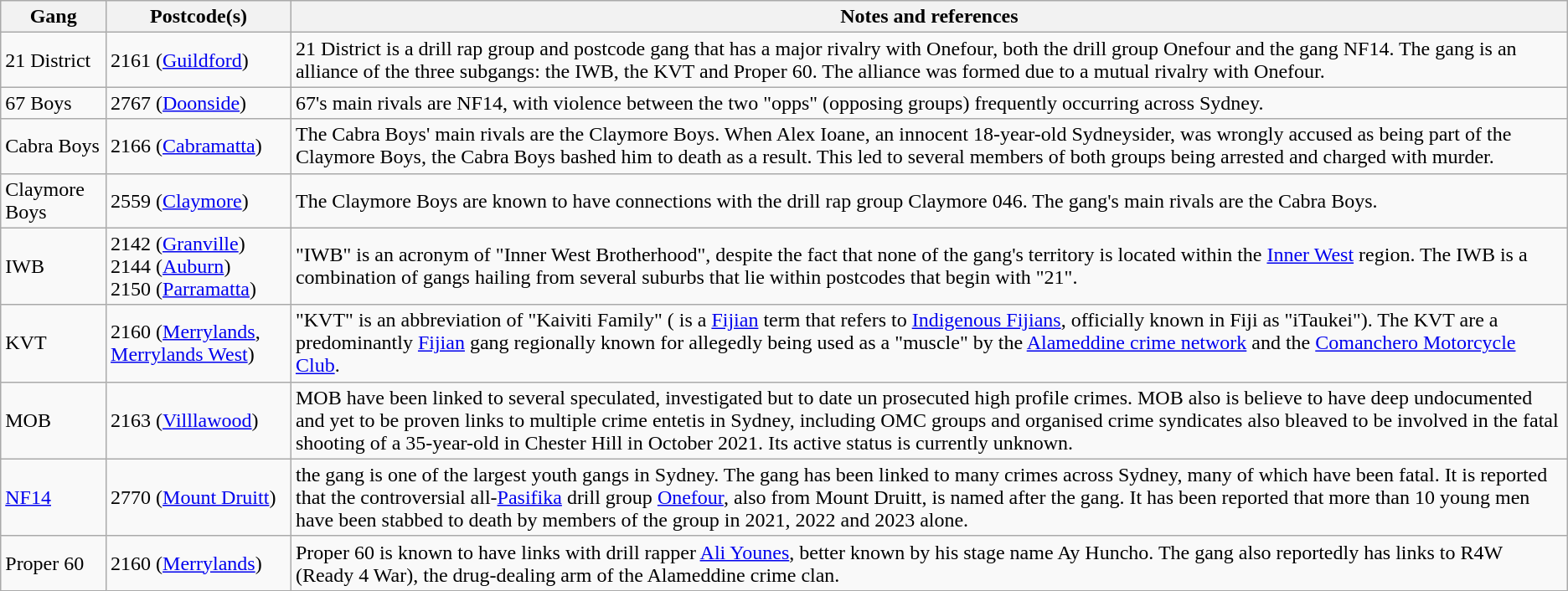<table class="wikitable sortable">
<tr>
<th>Gang</th>
<th>Postcode(s)</th>
<th>Notes and references</th>
</tr>
<tr 2324 24on top... R.T.B Raymond Terrace boys. The street gang R.T.B has long been one of the dominant gangs in the Newcastle hunter valley area.Several members have served lengthy jail sentences for murder,armed robberies, aggravated assualt,home invasions also one to of re members was shot and killed in links drive Raymond Terrace during a brawl with really rival gang LSC.Also two members are currently awaiting sentence for the murder of David King in a drug robbery gone wrong in 2021.>
<td>21 District</td>
<td>2161 (<a href='#'>Guildford</a>)</td>
<td>21 District is a drill rap group and postcode gang that has a major rivalry with Onefour, both the drill group Onefour and the gang NF14. The gang is an alliance of the three subgangs: the IWB, the KVT and Proper 60. The alliance was formed due to a mutual rivalry with Onefour.</td>
</tr>
<tr>
<td>67 Boys</td>
<td>2767 (<a href='#'>Doonside</a>)</td>
<td>67's main rivals are NF14, with violence between the two "opps" (opposing groups) frequently occurring across Sydney.</td>
</tr>
<tr>
<td>Cabra Boys</td>
<td>2166 (<a href='#'>Cabramatta</a>)</td>
<td>The Cabra Boys' main rivals are the Claymore Boys. When Alex Ioane, an innocent 18-year-old Sydneysider, was wrongly accused as being part of the Claymore Boys, the Cabra Boys bashed him to death as a result. This led to several members of both groups being arrested and charged with murder.</td>
</tr>
<tr>
<td>Claymore Boys</td>
<td>2559 (<a href='#'>Claymore</a>)</td>
<td>The Claymore Boys are known to have connections with the drill rap group Claymore 046. The gang's main rivals are the Cabra Boys.</td>
</tr>
<tr>
<td>IWB</td>
<td>2142 (<a href='#'>Granville</a>)<br>2144 (<a href='#'>Auburn</a>)<br>2150 (<a href='#'>Parramatta</a>)</td>
<td>"IWB" is an acronym of "Inner West Brotherhood", despite the fact that none of the gang's territory is located within the <a href='#'>Inner West</a> region. The IWB is a combination of gangs hailing from several suburbs that lie within postcodes that begin with "21".</td>
</tr>
<tr>
<td>KVT</td>
<td>2160 (<a href='#'>Merrylands</a>, <a href='#'>Merrylands West</a>)</td>
<td>"KVT" is an abbreviation of "Kaiviti Family" ( is a <a href='#'>Fijian</a> term that refers to <a href='#'>Indigenous Fijians</a>, officially known in Fiji as "iTaukei"). The KVT are a predominantly <a href='#'>Fijian</a> gang regionally known for allegedly being used as a "muscle" by the <a href='#'>Alameddine crime network</a> and the <a href='#'>Comanchero Motorcycle Club</a>.</td>
</tr>
<tr>
<td>MOB</td>
<td>2163 (<a href='#'>Villlawood</a>)</td>
<td>MOB have been linked to several speculated, investigated but to date un prosecuted high profile crimes. MOB also is believe to have deep undocumented and yet to be proven links to multiple crime entetis in Sydney, including OMC groups and organised crime syndicates also bleaved to be involved in the fatal shooting of a 35-year-old in Chester Hill in October 2021. Its active status is currently unknown.</td>
</tr>
<tr>
<td><a href='#'>NF14</a></td>
<td>2770 (<a href='#'>Mount Druitt</a>)</td>
<td> the gang is one of the largest youth gangs in Sydney. The gang has been linked to many crimes across Sydney, many of which have been fatal. It is reported that the controversial all-<a href='#'>Pasifika</a> drill group <a href='#'>Onefour</a>, also from Mount Druitt, is named after the gang. It has been reported that more than 10 young men have been stabbed to death by members of the group in 2021, 2022 and 2023 alone.</td>
</tr>
<tr>
<td>Proper 60</td>
<td>2160 (<a href='#'>Merrylands</a>)</td>
<td>Proper 60 is known to have links with drill rapper <a href='#'>Ali Younes</a>, better known by his stage name Ay Huncho. The gang also reportedly has links to R4W (Ready 4 War), the drug-dealing arm of the Alameddine crime clan.</td>
</tr>
</table>
